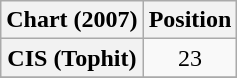<table class="wikitable plainrowheaders " style="text-align:center;">
<tr>
<th scope="col">Chart (2007)</th>
<th scope="col">Position</th>
</tr>
<tr>
<th scope="row">CIS (Tophit)</th>
<td>23</td>
</tr>
<tr>
</tr>
</table>
